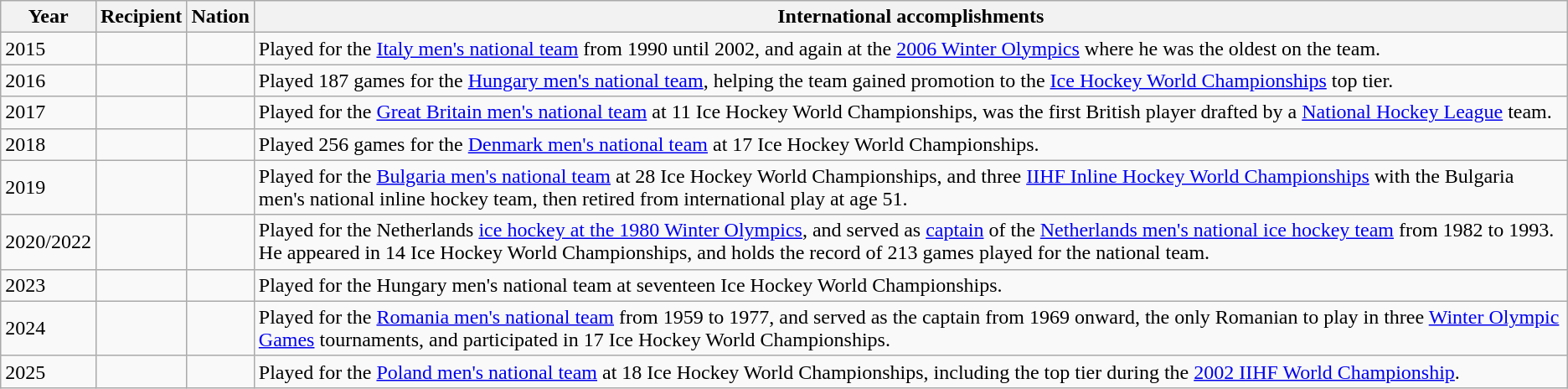<table class="wikitable sortable">
<tr>
<th>Year</th>
<th>Recipient</th>
<th>Nation</th>
<th>International accomplishments</th>
</tr>
<tr>
<td>2015</td>
<td></td>
<td></td>
<td>Played for the <a href='#'>Italy men's national team</a> from 1990 until 2002, and again at the <a href='#'>2006 Winter Olympics</a> where he was the oldest on the team.</td>
</tr>
<tr>
<td>2016</td>
<td></td>
<td></td>
<td>Played 187 games for the <a href='#'>Hungary men's national team</a>, helping the team gained promotion to the <a href='#'>Ice Hockey World Championships</a> top tier.</td>
</tr>
<tr>
<td>2017</td>
<td></td>
<td></td>
<td>Played for the <a href='#'>Great Britain men's national team</a> at 11 Ice Hockey World Championships, was the first British player drafted by a <a href='#'>National Hockey League</a> team.</td>
</tr>
<tr>
<td>2018</td>
<td></td>
<td></td>
<td>Played 256 games for the <a href='#'>Denmark men's national team</a> at 17 Ice Hockey World Championships.</td>
</tr>
<tr>
<td>2019</td>
<td></td>
<td></td>
<td>Played for the <a href='#'>Bulgaria men's national team</a> at 28 Ice Hockey World Championships, and three <a href='#'>IIHF Inline Hockey World Championships</a> with the Bulgaria men's national inline hockey team, then retired from international play at age 51.</td>
</tr>
<tr>
<td>2020/2022</td>
<td></td>
<td></td>
<td>Played for the Netherlands <a href='#'>ice hockey at the 1980 Winter Olympics</a>, and served as <a href='#'>captain</a> of the <a href='#'>Netherlands men's national ice hockey team</a> from 1982 to 1993. He appeared in 14 Ice Hockey World Championships, and holds the record of 213 games played for the national team.</td>
</tr>
<tr>
<td>2023</td>
<td></td>
<td></td>
<td>Played for the Hungary men's national team at seventeen Ice Hockey World Championships.</td>
</tr>
<tr>
<td>2024</td>
<td></td>
<td></td>
<td>Played for the <a href='#'>Romania men's national team</a> from 1959 to 1977, and served as the captain from 1969 onward, the only Romanian to play in three <a href='#'>Winter Olympic Games</a> tournaments, and participated in 17 Ice Hockey World Championships.</td>
</tr>
<tr>
<td>2025</td>
<td></td>
<td></td>
<td>Played for the <a href='#'>Poland men's national team</a> at 18 Ice Hockey World Championships, including the top tier during the <a href='#'>2002 IIHF World Championship</a>.</td>
</tr>
</table>
